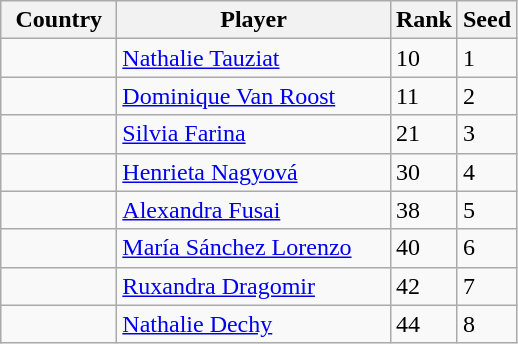<table class="sortable wikitable">
<tr>
<th width="70">Country</th>
<th width="175">Player</th>
<th>Rank</th>
<th>Seed</th>
</tr>
<tr>
<td></td>
<td><a href='#'>Nathalie Tauziat</a></td>
<td>10</td>
<td>1</td>
</tr>
<tr>
<td></td>
<td><a href='#'>Dominique Van Roost</a></td>
<td>11</td>
<td>2</td>
</tr>
<tr>
<td></td>
<td><a href='#'>Silvia Farina</a></td>
<td>21</td>
<td>3</td>
</tr>
<tr>
<td></td>
<td><a href='#'>Henrieta Nagyová</a></td>
<td>30</td>
<td>4</td>
</tr>
<tr>
<td></td>
<td><a href='#'>Alexandra Fusai</a></td>
<td>38</td>
<td>5</td>
</tr>
<tr>
<td></td>
<td><a href='#'>María Sánchez Lorenzo</a></td>
<td>40</td>
<td>6</td>
</tr>
<tr>
<td></td>
<td><a href='#'>Ruxandra Dragomir</a></td>
<td>42</td>
<td>7</td>
</tr>
<tr>
<td></td>
<td><a href='#'>Nathalie Dechy</a></td>
<td>44</td>
<td>8</td>
</tr>
</table>
